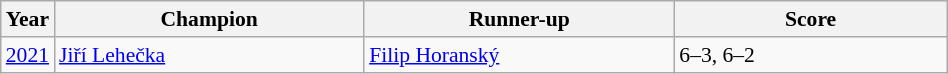<table class="wikitable" style="font-size:90%">
<tr>
<th>Year</th>
<th width="200">Champion</th>
<th width="200">Runner-up</th>
<th width="175">Score</th>
</tr>
<tr>
<td><a href='#'>2021</a></td>
<td> <a href='#'>Jiří Lehečka</a></td>
<td> <a href='#'>Filip Horanský</a></td>
<td>6–3, 6–2</td>
</tr>
</table>
